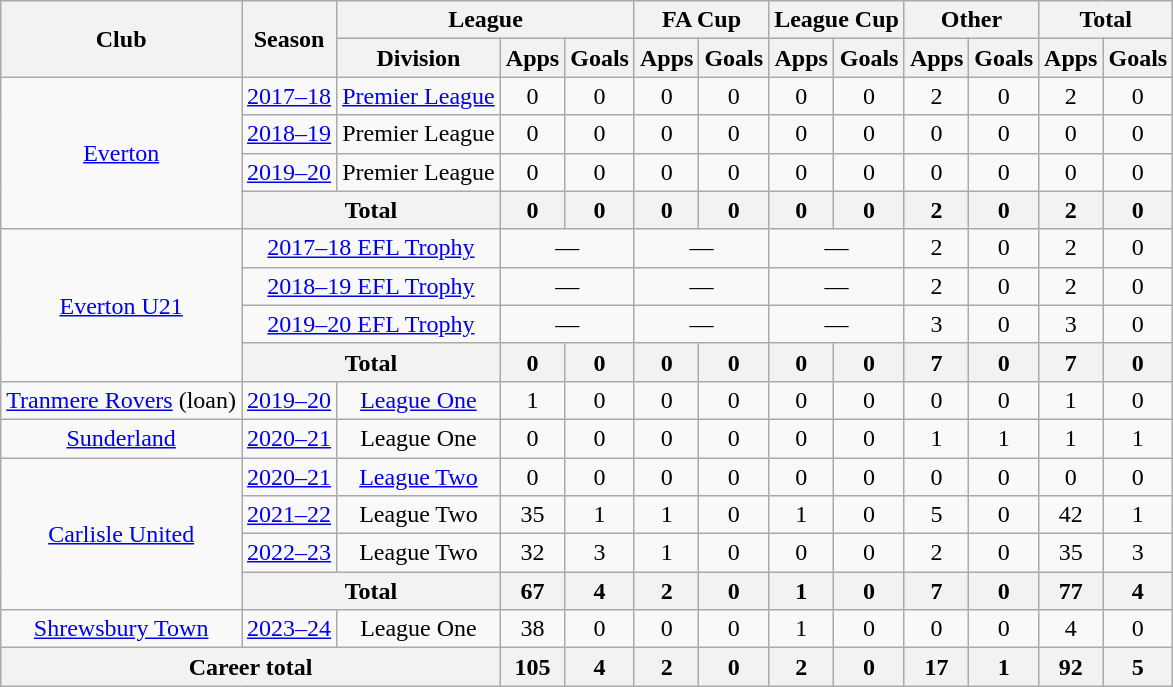<table class="wikitable" style="text-align:center">
<tr>
<th rowspan="2">Club</th>
<th rowspan="2">Season</th>
<th colspan="3">League</th>
<th colspan="2">FA Cup</th>
<th colspan="2">League Cup</th>
<th colspan="2">Other</th>
<th colspan="2">Total</th>
</tr>
<tr>
<th>Division</th>
<th>Apps</th>
<th>Goals</th>
<th>Apps</th>
<th>Goals</th>
<th>Apps</th>
<th>Goals</th>
<th>Apps</th>
<th>Goals</th>
<th>Apps</th>
<th>Goals</th>
</tr>
<tr>
<td rowspan=4><a href='#'>Everton</a></td>
<td><a href='#'>2017–18</a></td>
<td><a href='#'>Premier League</a></td>
<td>0</td>
<td>0</td>
<td>0</td>
<td>0</td>
<td>0</td>
<td>0</td>
<td>2</td>
<td>0</td>
<td>2</td>
<td>0</td>
</tr>
<tr>
<td><a href='#'>2018–19</a></td>
<td>Premier League</td>
<td>0</td>
<td>0</td>
<td>0</td>
<td>0</td>
<td>0</td>
<td>0</td>
<td>0</td>
<td>0</td>
<td>0</td>
<td>0</td>
</tr>
<tr>
<td><a href='#'>2019–20</a></td>
<td>Premier League</td>
<td>0</td>
<td>0</td>
<td>0</td>
<td>0</td>
<td>0</td>
<td>0</td>
<td>0</td>
<td>0</td>
<td>0</td>
<td>0</td>
</tr>
<tr>
<th colspan=2>Total</th>
<th>0</th>
<th>0</th>
<th>0</th>
<th>0</th>
<th>0</th>
<th>0</th>
<th>2</th>
<th>0</th>
<th>2</th>
<th>0</th>
</tr>
<tr>
<td rowspan=4><a href='#'>Everton U21</a></td>
<td colspan="2"><a href='#'>2017–18 EFL Trophy</a></td>
<td colspan="2">—</td>
<td colspan="2">—</td>
<td colspan="2">—</td>
<td>2</td>
<td>0</td>
<td>2</td>
<td>0</td>
</tr>
<tr>
<td colspan="2"><a href='#'>2018–19 EFL Trophy</a></td>
<td colspan="2">—</td>
<td colspan="2">—</td>
<td colspan="2">—</td>
<td>2</td>
<td>0</td>
<td>2</td>
<td>0</td>
</tr>
<tr>
<td colspan="2"><a href='#'>2019–20 EFL Trophy</a></td>
<td colspan="2">—</td>
<td colspan="2">—</td>
<td colspan="2">—</td>
<td>3</td>
<td>0</td>
<td>3</td>
<td>0</td>
</tr>
<tr>
<th colspan=2>Total</th>
<th>0</th>
<th>0</th>
<th>0</th>
<th>0</th>
<th>0</th>
<th>0</th>
<th>7</th>
<th>0</th>
<th>7</th>
<th>0</th>
</tr>
<tr>
<td><a href='#'>Tranmere Rovers</a> (loan)</td>
<td><a href='#'>2019–20</a></td>
<td><a href='#'>League One</a></td>
<td>1</td>
<td>0</td>
<td>0</td>
<td>0</td>
<td>0</td>
<td>0</td>
<td>0</td>
<td>0</td>
<td>1</td>
<td>0</td>
</tr>
<tr>
<td><a href='#'>Sunderland</a></td>
<td><a href='#'>2020–21</a></td>
<td>League One</td>
<td>0</td>
<td>0</td>
<td>0</td>
<td>0</td>
<td>0</td>
<td>0</td>
<td>1</td>
<td>1</td>
<td>1</td>
<td>1</td>
</tr>
<tr>
<td rowspan=4><a href='#'>Carlisle United</a></td>
<td><a href='#'>2020–21</a></td>
<td><a href='#'>League Two</a></td>
<td>0</td>
<td>0</td>
<td>0</td>
<td>0</td>
<td>0</td>
<td>0</td>
<td>0</td>
<td>0</td>
<td>0</td>
<td>0</td>
</tr>
<tr>
<td><a href='#'>2021–22</a></td>
<td>League Two</td>
<td>35</td>
<td>1</td>
<td>1</td>
<td>0</td>
<td>1</td>
<td>0</td>
<td>5</td>
<td>0</td>
<td>42</td>
<td>1</td>
</tr>
<tr>
<td><a href='#'>2022–23</a></td>
<td>League Two</td>
<td>32</td>
<td>3</td>
<td>1</td>
<td>0</td>
<td>0</td>
<td>0</td>
<td>2</td>
<td>0</td>
<td>35</td>
<td>3</td>
</tr>
<tr>
<th colspan=2>Total</th>
<th>67</th>
<th>4</th>
<th>2</th>
<th>0</th>
<th>1</th>
<th>0</th>
<th>7</th>
<th>0</th>
<th>77</th>
<th>4</th>
</tr>
<tr>
<td><a href='#'>Shrewsbury Town</a></td>
<td><a href='#'>2023–24</a></td>
<td>League One</td>
<td>38</td>
<td>0</td>
<td>0</td>
<td>0</td>
<td>1</td>
<td>0</td>
<td>0</td>
<td>0</td>
<td>4</td>
<td>0</td>
</tr>
<tr>
<th colspan="3">Career total</th>
<th>105</th>
<th>4</th>
<th>2</th>
<th>0</th>
<th>2</th>
<th>0</th>
<th>17</th>
<th>1</th>
<th>92</th>
<th>5</th>
</tr>
</table>
